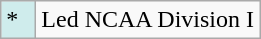<table class="wikitable">
<tr>
<td style="background:#CFECEC; width:1em">*</td>
<td>Led NCAA Division I</td>
</tr>
</table>
